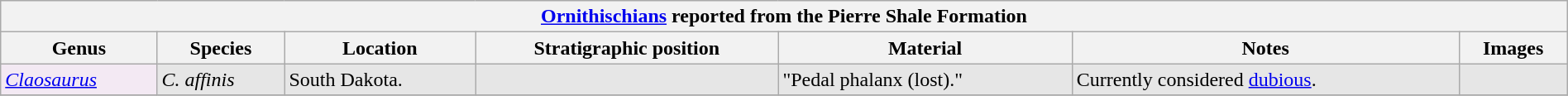<table class="wikitable" align="center" width="100%">
<tr>
<th colspan="7" align="center"><strong><a href='#'>Ornithischians</a> reported from the Pierre Shale Formation</strong></th>
</tr>
<tr>
<th>Genus</th>
<th>Species</th>
<th>Location</th>
<th><strong>Stratigraphic position</strong></th>
<th><strong>Material</strong></th>
<th>Notes</th>
<th>Images</th>
</tr>
<tr>
<td style="background:#f3e9f3;"><em><a href='#'>Claosaurus</a></em></td>
<td style="background:#E6E6E6;"><em>C. affinis</em></td>
<td style="background:#E6E6E6;">South Dakota.</td>
<td style="background:#E6E6E6;"></td>
<td style="background:#E6E6E6;">"Pedal phalanx (lost)."</td>
<td style="background:#E6E6E6;">Currently considered <a href='#'>dubious</a>.</td>
<td style="background:#E6E6E6;"></td>
</tr>
<tr>
</tr>
</table>
